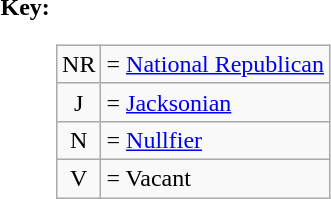<table>
<tr valign=top>
<th>Key:</th>
<td><br><table class=wikitable>
<tr>
<td align=center >NR</td>
<td>= <a href='#'>National Republican</a></td>
</tr>
<tr>
<td align=center >J</td>
<td>= <a href='#'>Jacksonian</a></td>
</tr>
<tr>
<td align=center >N</td>
<td>= <a href='#'>Nullfier</a></td>
</tr>
<tr>
<td align=center >V</td>
<td>= Vacant</td>
</tr>
</table>
</td>
</tr>
</table>
